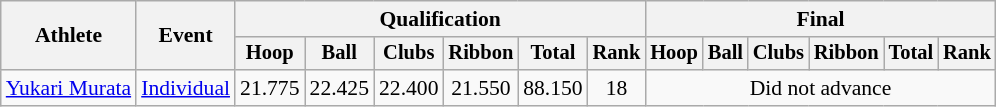<table class=wikitable style="font-size:90%">
<tr>
<th rowspan="2">Athlete</th>
<th rowspan="2">Event</th>
<th colspan=6>Qualification</th>
<th colspan=6>Final</th>
</tr>
<tr style="font-size:95%">
<th>Hoop</th>
<th>Ball</th>
<th>Clubs</th>
<th>Ribbon</th>
<th>Total</th>
<th>Rank</th>
<th>Hoop</th>
<th>Ball</th>
<th>Clubs</th>
<th>Ribbon</th>
<th>Total</th>
<th>Rank</th>
</tr>
<tr align=center>
<td align=left><a href='#'>Yukari Murata</a></td>
<td align=left><a href='#'>Individual</a></td>
<td>21.775</td>
<td>22.425</td>
<td>22.400</td>
<td>21.550</td>
<td>88.150</td>
<td>18</td>
<td colspan=6>Did not advance</td>
</tr>
</table>
